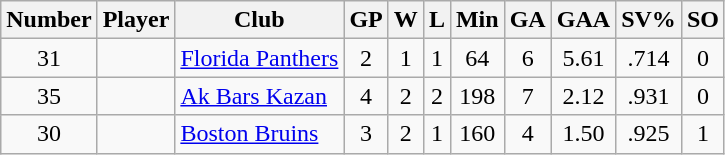<table class="wikitable sortable" style="text-align: center;">
<tr>
<th>Number</th>
<th>Player</th>
<th>Club</th>
<th>GP</th>
<th>W</th>
<th>L</th>
<th>Min</th>
<th>GA</th>
<th>GAA</th>
<th>SV%</th>
<th>SO</th>
</tr>
<tr>
<td>31</td>
<td align="left"></td>
<td align="left"><a href='#'>Florida Panthers</a></td>
<td>2</td>
<td>1</td>
<td>1</td>
<td>64</td>
<td>6</td>
<td>5.61</td>
<td>.714</td>
<td>0</td>
</tr>
<tr>
<td>35</td>
<td align="left"></td>
<td align="left"><a href='#'>Ak Bars Kazan</a></td>
<td>4</td>
<td>2</td>
<td>2</td>
<td>198</td>
<td>7</td>
<td>2.12</td>
<td>.931</td>
<td>0</td>
</tr>
<tr>
<td>30</td>
<td align="left"></td>
<td align="left"><a href='#'>Boston Bruins</a></td>
<td>3</td>
<td>2</td>
<td>1</td>
<td>160</td>
<td>4</td>
<td>1.50</td>
<td>.925</td>
<td>1</td>
</tr>
</table>
